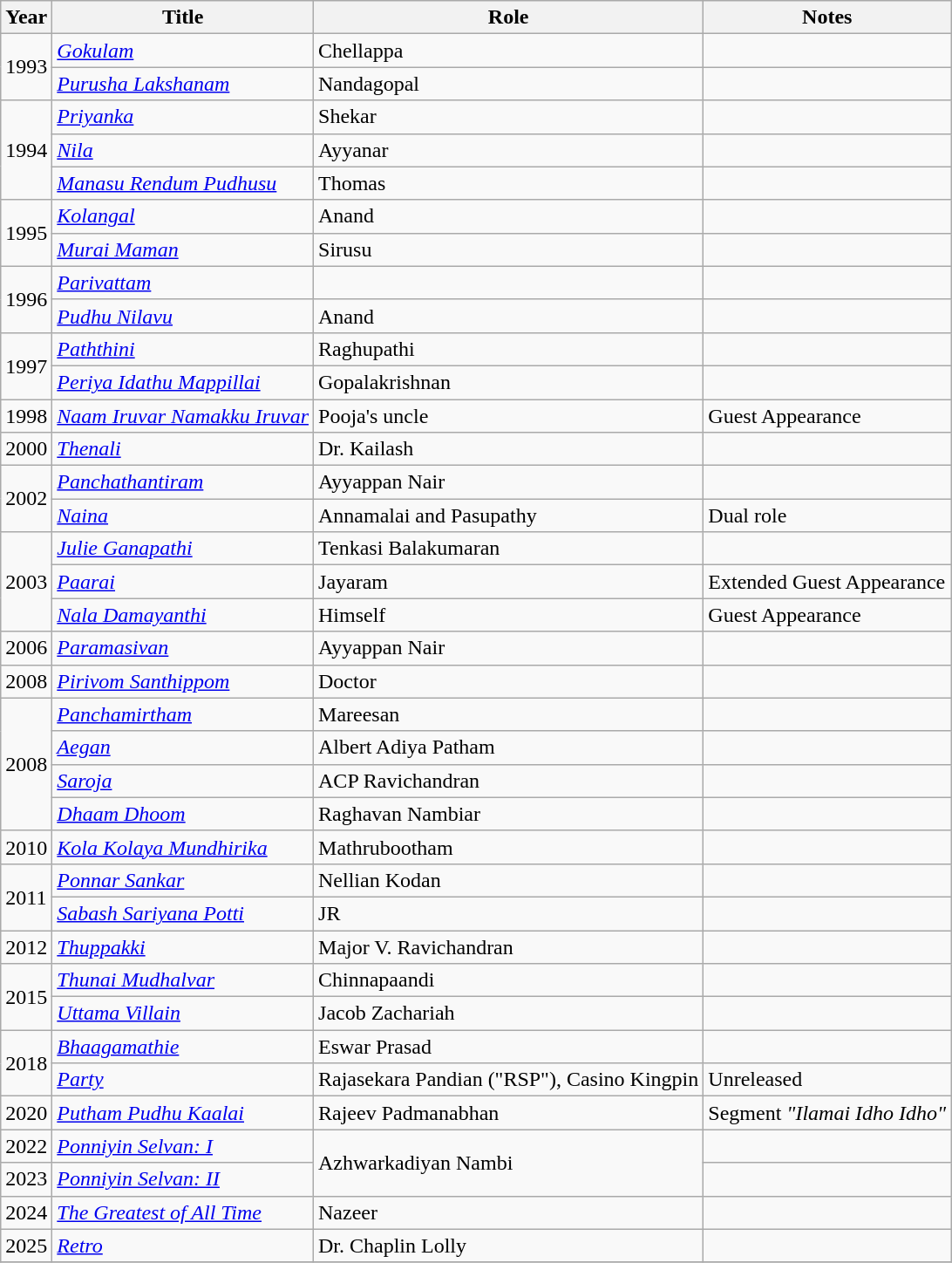<table class="wikitable sortable">
<tr>
<th scope="col">Year</th>
<th scope="col">Title</th>
<th scope="col">Role</th>
<th scope="col" class="unsortable">Notes</th>
</tr>
<tr>
<td rowspan="2">1993</td>
<td><em><a href='#'>Gokulam</a></em></td>
<td>Chellappa</td>
<td></td>
</tr>
<tr>
<td><em><a href='#'>Purusha Lakshanam</a></em></td>
<td>Nandagopal</td>
<td></td>
</tr>
<tr>
<td rowspan="3">1994</td>
<td><em><a href='#'>Priyanka</a></em></td>
<td>Shekar</td>
<td></td>
</tr>
<tr>
<td><em><a href='#'>Nila</a></em></td>
<td>Ayyanar</td>
<td></td>
</tr>
<tr>
<td><em><a href='#'>Manasu Rendum Pudhusu</a></em></td>
<td>Thomas</td>
<td></td>
</tr>
<tr>
<td rowspan="2">1995</td>
<td><em><a href='#'>Kolangal</a></em></td>
<td>Anand</td>
<td></td>
</tr>
<tr>
<td><em><a href='#'>Murai Maman</a></em></td>
<td>Sirusu</td>
<td></td>
</tr>
<tr>
<td rowspan="2">1996</td>
<td><em><a href='#'>Parivattam</a></em></td>
<td></td>
<td></td>
</tr>
<tr>
<td><em><a href='#'>Pudhu Nilavu</a></em></td>
<td>Anand</td>
<td></td>
</tr>
<tr>
<td rowspan="2">1997</td>
<td><em><a href='#'>Paththini</a></em></td>
<td>Raghupathi</td>
<td></td>
</tr>
<tr>
<td><em><a href='#'>Periya Idathu Mappillai</a></em></td>
<td>Gopalakrishnan</td>
<td></td>
</tr>
<tr>
<td>1998</td>
<td><em><a href='#'>Naam Iruvar Namakku Iruvar</a></em></td>
<td>Pooja's uncle</td>
<td>Guest Appearance</td>
</tr>
<tr>
<td>2000</td>
<td><em><a href='#'>Thenali</a></em></td>
<td>Dr. Kailash</td>
<td></td>
</tr>
<tr>
<td rowspan="2">2002</td>
<td><em><a href='#'>Panchathantiram</a></em></td>
<td>Ayyappan Nair</td>
<td></td>
</tr>
<tr>
<td><em><a href='#'>Naina</a></em></td>
<td>Annamalai and Pasupathy</td>
<td>Dual role</td>
</tr>
<tr>
<td rowspan="3">2003</td>
<td><em><a href='#'>Julie Ganapathi</a></em></td>
<td>Tenkasi Balakumaran</td>
<td></td>
</tr>
<tr>
<td><em><a href='#'>Paarai</a></em></td>
<td>Jayaram</td>
<td>Extended Guest Appearance</td>
</tr>
<tr>
<td><em><a href='#'>Nala Damayanthi</a></em></td>
<td>Himself</td>
<td>Guest Appearance</td>
</tr>
<tr>
<td>2006</td>
<td><em><a href='#'>Paramasivan</a></em></td>
<td>Ayyappan Nair</td>
<td></td>
</tr>
<tr>
<td>2008</td>
<td><em><a href='#'>Pirivom Santhippom</a></em></td>
<td>Doctor</td>
<td></td>
</tr>
<tr>
<td rowspan="4">2008</td>
<td><em><a href='#'>Panchamirtham</a></em></td>
<td>Mareesan</td>
<td></td>
</tr>
<tr>
<td><em><a href='#'>Aegan</a></em></td>
<td>Albert Adiya Patham</td>
<td></td>
</tr>
<tr>
<td><em><a href='#'>Saroja</a></em></td>
<td>ACP Ravichandran</td>
<td></td>
</tr>
<tr>
<td><em><a href='#'>Dhaam Dhoom</a></em></td>
<td>Raghavan Nambiar</td>
<td></td>
</tr>
<tr>
<td>2010</td>
<td><em><a href='#'>Kola Kolaya Mundhirika</a></em></td>
<td>Mathrubootham</td>
<td></td>
</tr>
<tr>
<td rowspan="2">2011</td>
<td><em><a href='#'>Ponnar Sankar</a></em></td>
<td>Nellian Kodan</td>
<td></td>
</tr>
<tr>
<td><em><a href='#'>Sabash Sariyana Potti</a></em></td>
<td>JR</td>
<td></td>
</tr>
<tr>
<td>2012</td>
<td><em><a href='#'>Thuppakki</a></em></td>
<td>Major V. Ravichandran</td>
<td></td>
</tr>
<tr>
<td rowspan="2">2015</td>
<td><em><a href='#'>Thunai Mudhalvar</a></em></td>
<td>Chinnapaandi</td>
<td></td>
</tr>
<tr>
<td><em><a href='#'>Uttama Villain</a></em></td>
<td>Jacob Zachariah</td>
<td></td>
</tr>
<tr>
<td rowspan="2">2018</td>
<td><em><a href='#'>Bhaagamathie</a></em></td>
<td>Eswar Prasad</td>
<td></td>
</tr>
<tr>
<td><em><a href='#'>Party</a></em></td>
<td>Rajasekara Pandian ("RSP"), Casino Kingpin</td>
<td>Unreleased</td>
</tr>
<tr>
<td>2020</td>
<td><em><a href='#'>Putham Pudhu Kaalai</a></em></td>
<td>Rajeev Padmanabhan</td>
<td>Segment <em>"Ilamai Idho Idho"</em></td>
</tr>
<tr>
<td>2022</td>
<td><em><a href='#'>Ponniyin Selvan: I</a></em></td>
<td rowspan="2">Azhwarkadiyan Nambi</td>
<td></td>
</tr>
<tr>
<td>2023</td>
<td><em><a href='#'>Ponniyin Selvan: II</a></em></td>
<td></td>
</tr>
<tr>
<td>2024</td>
<td><em><a href='#'>The Greatest of All Time</a></em></td>
<td>Nazeer</td>
<td></td>
</tr>
<tr>
<td>2025</td>
<td><em><a href='#'>Retro</a></em></td>
<td>Dr. Chaplin Lolly</td>
<td></td>
</tr>
<tr>
</tr>
</table>
